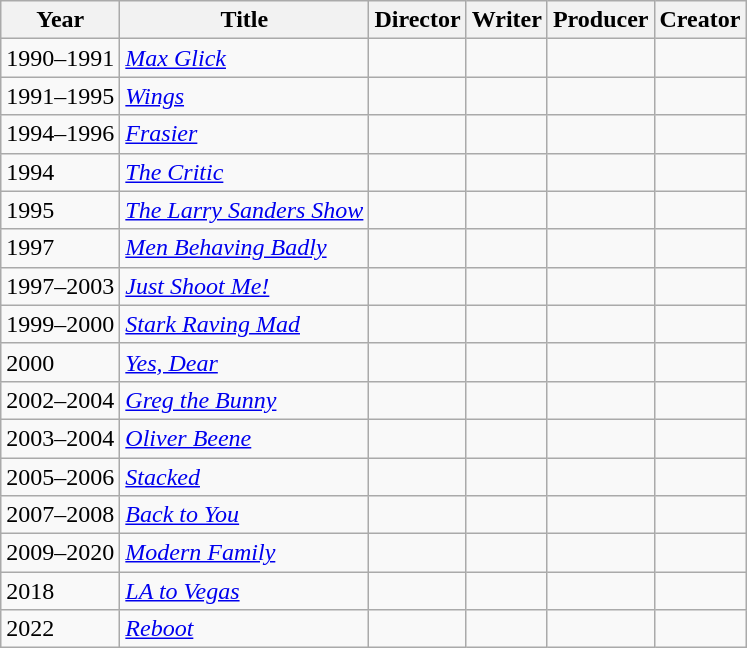<table class="wikitable sortable" style="text-align:left">
<tr>
<th>Year</th>
<th>Title</th>
<th>Director</th>
<th>Writer</th>
<th>Producer</th>
<th>Creator</th>
</tr>
<tr>
<td>1990–1991</td>
<td><em><a href='#'>Max Glick</a></em></td>
<td></td>
<td></td>
<td></td>
<td></td>
</tr>
<tr>
<td>1991–1995</td>
<td><em><a href='#'>Wings</a></em></td>
<td></td>
<td></td>
<td></td>
<td></td>
</tr>
<tr>
<td>1994–1996</td>
<td><em><a href='#'>Frasier</a></em></td>
<td></td>
<td></td>
<td></td>
<td></td>
</tr>
<tr>
<td>1994</td>
<td><em><a href='#'>The Critic</a></em></td>
<td></td>
<td></td>
<td></td>
<td></td>
</tr>
<tr>
<td>1995</td>
<td><em><a href='#'>The Larry Sanders Show</a></em></td>
<td></td>
<td></td>
<td></td>
<td></td>
</tr>
<tr>
<td>1997</td>
<td><em><a href='#'>Men Behaving Badly</a></em></td>
<td></td>
<td></td>
<td></td>
<td></td>
</tr>
<tr>
<td>1997–2003</td>
<td><em><a href='#'>Just Shoot Me!</a></em></td>
<td></td>
<td></td>
<td></td>
<td></td>
</tr>
<tr>
<td>1999–2000</td>
<td><em><a href='#'>Stark Raving Mad</a></em></td>
<td></td>
<td></td>
<td></td>
<td></td>
</tr>
<tr>
<td>2000</td>
<td><em><a href='#'>Yes, Dear</a></em></td>
<td></td>
<td></td>
<td></td>
<td></td>
</tr>
<tr>
<td>2002–2004</td>
<td><em><a href='#'>Greg the Bunny</a></em></td>
<td></td>
<td></td>
<td></td>
<td></td>
</tr>
<tr>
<td>2003–2004</td>
<td><em><a href='#'>Oliver Beene</a></em></td>
<td></td>
<td></td>
<td></td>
<td></td>
</tr>
<tr>
<td>2005–2006</td>
<td><em><a href='#'>Stacked</a></em></td>
<td></td>
<td></td>
<td></td>
<td></td>
</tr>
<tr>
<td>2007–2008</td>
<td><em><a href='#'>Back to You</a></em></td>
<td></td>
<td></td>
<td></td>
<td></td>
</tr>
<tr>
<td>2009–2020</td>
<td><em><a href='#'>Modern Family</a></em></td>
<td></td>
<td></td>
<td></td>
<td></td>
</tr>
<tr>
<td>2018</td>
<td><em><a href='#'>LA to Vegas</a></em></td>
<td></td>
<td></td>
<td></td>
<td></td>
</tr>
<tr>
<td>2022</td>
<td><em><a href='#'>Reboot</a></em></td>
<td></td>
<td></td>
<td></td>
<td></td>
</tr>
</table>
